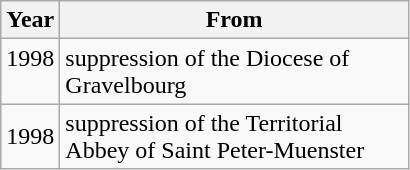<table class="wikitable">
<tr>
<th>Year</th>
<th width="225">From</th>
</tr>
<tr valign="top">
<td>1998</td>
<td>suppression of the Diocese of Gravelbourg</td>
</tr>
<tr>
<td>1998</td>
<td>suppression of the Territorial Abbey of Saint Peter-Muenster</td>
</tr>
</table>
